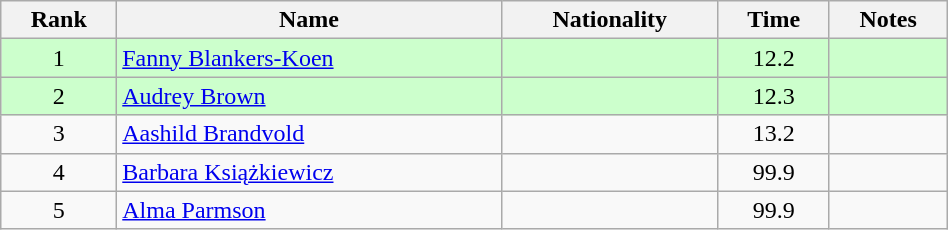<table class="wikitable sortable" style="text-align:center;width: 50%">
<tr>
<th>Rank</th>
<th>Name</th>
<th>Nationality</th>
<th>Time</th>
<th>Notes</th>
</tr>
<tr bgcolor=ccffcc>
<td>1</td>
<td align=left><a href='#'>Fanny Blankers-Koen</a></td>
<td align=left></td>
<td>12.2</td>
<td></td>
</tr>
<tr bgcolor=ccffcc>
<td>2</td>
<td align=left><a href='#'>Audrey Brown</a></td>
<td align=left></td>
<td>12.3</td>
<td></td>
</tr>
<tr>
<td>3</td>
<td align=left><a href='#'>Aashild Brandvold</a></td>
<td align=left></td>
<td>13.2</td>
<td></td>
</tr>
<tr>
<td>4</td>
<td align=left><a href='#'>Barbara Książkiewicz</a></td>
<td align=left></td>
<td>99.9</td>
<td></td>
</tr>
<tr>
<td>5</td>
<td align=left><a href='#'>Alma Parmson</a></td>
<td align=left></td>
<td>99.9</td>
<td></td>
</tr>
</table>
